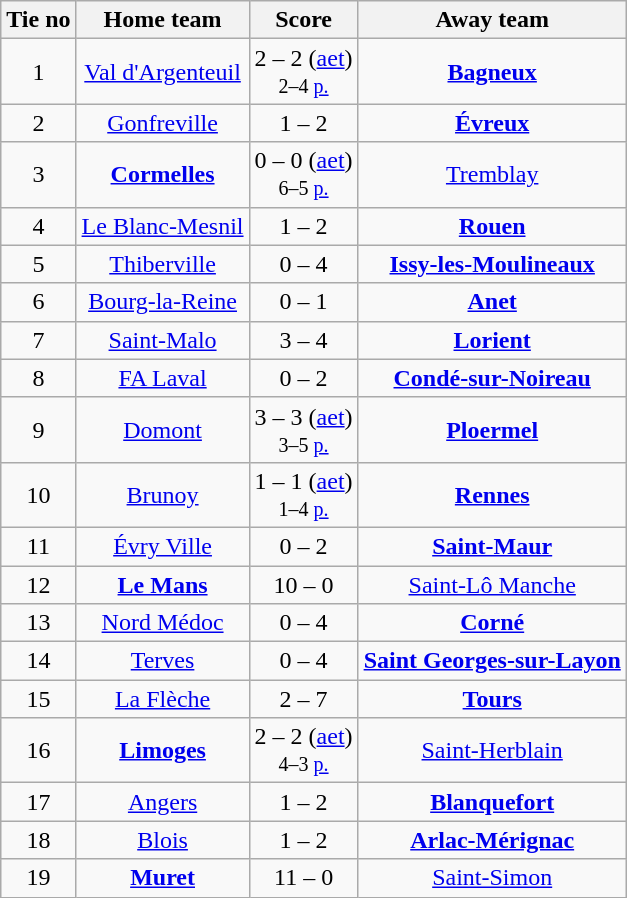<table class="wikitable" style="text-align:center">
<tr>
<th>Tie no</th>
<th>Home team</th>
<th>Score</th>
<th>Away team</th>
</tr>
<tr>
<td>1</td>
<td><a href='#'>Val d'Argenteuil</a></td>
<td>2 – 2 (<a href='#'>aet</a>)<br><small>2–4 <a href='#'>p.</a></small></td>
<td><strong><a href='#'>Bagneux</a></strong></td>
</tr>
<tr>
<td>2</td>
<td><a href='#'>Gonfreville</a></td>
<td>1 – 2</td>
<td><strong><a href='#'>Évreux</a></strong></td>
</tr>
<tr>
<td>3</td>
<td><strong><a href='#'>Cormelles</a></strong></td>
<td>0 – 0 (<a href='#'>aet</a>)<br><small>6–5 <a href='#'>p.</a></small></td>
<td><a href='#'>Tremblay</a></td>
</tr>
<tr>
<td>4</td>
<td><a href='#'>Le Blanc-Mesnil</a></td>
<td>1 – 2</td>
<td><strong><a href='#'>Rouen</a></strong></td>
</tr>
<tr>
<td>5</td>
<td><a href='#'>Thiberville</a></td>
<td>0 – 4</td>
<td><strong><a href='#'>Issy-les-Moulineaux</a></strong></td>
</tr>
<tr>
<td>6</td>
<td><a href='#'>Bourg-la-Reine</a></td>
<td>0 – 1</td>
<td><strong><a href='#'>Anet</a></strong></td>
</tr>
<tr>
<td>7</td>
<td><a href='#'>Saint-Malo</a></td>
<td>3 – 4</td>
<td><strong><a href='#'>Lorient</a></strong></td>
</tr>
<tr>
<td>8</td>
<td><a href='#'>FA Laval</a></td>
<td>0 – 2</td>
<td><strong><a href='#'>Condé-sur-Noireau</a></strong></td>
</tr>
<tr>
<td>9</td>
<td><a href='#'>Domont</a></td>
<td>3 – 3 (<a href='#'>aet</a>)<br><small>3–5 <a href='#'>p.</a></small></td>
<td><strong><a href='#'>Ploermel</a></strong></td>
</tr>
<tr>
<td>10</td>
<td><a href='#'>Brunoy</a></td>
<td>1 – 1 (<a href='#'>aet</a>)<br><small>1–4 <a href='#'>p.</a></small></td>
<td><strong><a href='#'>Rennes</a></strong></td>
</tr>
<tr>
<td>11</td>
<td><a href='#'>Évry Ville</a></td>
<td>0 – 2</td>
<td><strong><a href='#'>Saint-Maur</a></strong></td>
</tr>
<tr>
<td>12</td>
<td><strong><a href='#'>Le Mans</a></strong></td>
<td>10 – 0</td>
<td><a href='#'>Saint-Lô Manche</a></td>
</tr>
<tr>
<td>13</td>
<td><a href='#'>Nord Médoc</a></td>
<td>0 – 4</td>
<td><strong><a href='#'>Corné</a></strong></td>
</tr>
<tr>
<td>14</td>
<td><a href='#'>Terves</a></td>
<td>0 – 4</td>
<td><strong><a href='#'>Saint Georges-sur-Layon</a></strong></td>
</tr>
<tr>
<td>15</td>
<td><a href='#'>La Flèche</a></td>
<td>2 – 7</td>
<td><strong><a href='#'>Tours</a></strong></td>
</tr>
<tr>
<td>16</td>
<td><strong><a href='#'>Limoges</a></strong></td>
<td>2 – 2 (<a href='#'>aet</a>)<br><small>4–3 <a href='#'>p.</a></small></td>
<td><a href='#'>Saint-Herblain</a></td>
</tr>
<tr>
<td>17</td>
<td><a href='#'>Angers</a></td>
<td>1 – 2</td>
<td><strong><a href='#'>Blanquefort</a></strong></td>
</tr>
<tr>
<td>18</td>
<td><a href='#'>Blois</a></td>
<td>1 – 2</td>
<td><strong><a href='#'>Arlac-Mérignac</a></strong></td>
</tr>
<tr>
<td>19</td>
<td><strong><a href='#'>Muret</a></strong></td>
<td>11 – 0</td>
<td><a href='#'>Saint-Simon</a></td>
</tr>
</table>
